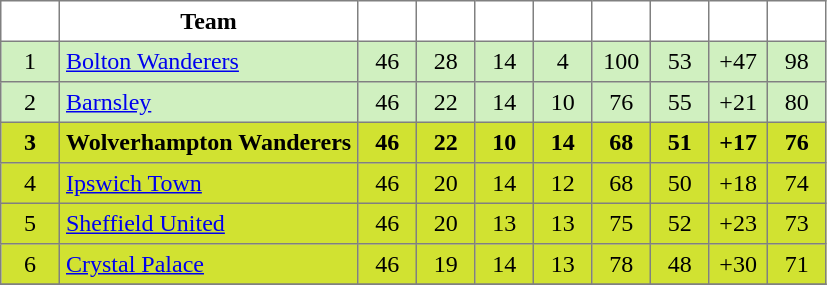<table class="toccolours" border="1" cellpadding="4" cellspacing="0" style="text-align:center; border-collapse: collapse; margin:0;">
<tr>
<th width=30></th>
<th>Team</th>
<th width="30"></th>
<th width="30"></th>
<th width="30"></th>
<th width="30"></th>
<th width="30"></th>
<th width="30"></th>
<th width="30"></th>
<th width="30"></th>
</tr>
<tr bgcolor="#D0F0C0">
<td>1</td>
<td align=left><a href='#'>Bolton Wanderers</a></td>
<td>46</td>
<td>28</td>
<td>14</td>
<td>4</td>
<td>100</td>
<td>53</td>
<td>+47</td>
<td>98</td>
</tr>
<tr bgcolor="#D0F0C0">
<td>2</td>
<td align=left><a href='#'>Barnsley</a></td>
<td>46</td>
<td>22</td>
<td>14</td>
<td>10</td>
<td>76</td>
<td>55</td>
<td>+21</td>
<td>80</td>
</tr>
<tr bgcolor="#D1E231">
<td><strong>3</strong></td>
<td align=left><strong>Wolverhampton Wanderers</strong></td>
<td><strong>46</strong></td>
<td><strong>22</strong></td>
<td><strong>10</strong></td>
<td><strong>14</strong></td>
<td><strong>68</strong></td>
<td><strong>51</strong></td>
<td><strong>+17</strong></td>
<td><strong>76</strong></td>
</tr>
<tr bgcolor="#D1E231">
<td>4</td>
<td align=left><a href='#'>Ipswich Town</a></td>
<td>46</td>
<td>20</td>
<td>14</td>
<td>12</td>
<td>68</td>
<td>50</td>
<td>+18</td>
<td>74</td>
</tr>
<tr bgcolor="#D1E231">
<td>5</td>
<td align=left><a href='#'>Sheffield United</a></td>
<td>46</td>
<td>20</td>
<td>13</td>
<td>13</td>
<td>75</td>
<td>52</td>
<td>+23</td>
<td>73</td>
</tr>
<tr bgcolor="#D1E231">
<td>6</td>
<td align=left><a href='#'>Crystal Palace</a></td>
<td>46</td>
<td>19</td>
<td>14</td>
<td>13</td>
<td>78</td>
<td>48</td>
<td>+30</td>
<td>71</td>
</tr>
<tr>
</tr>
</table>
